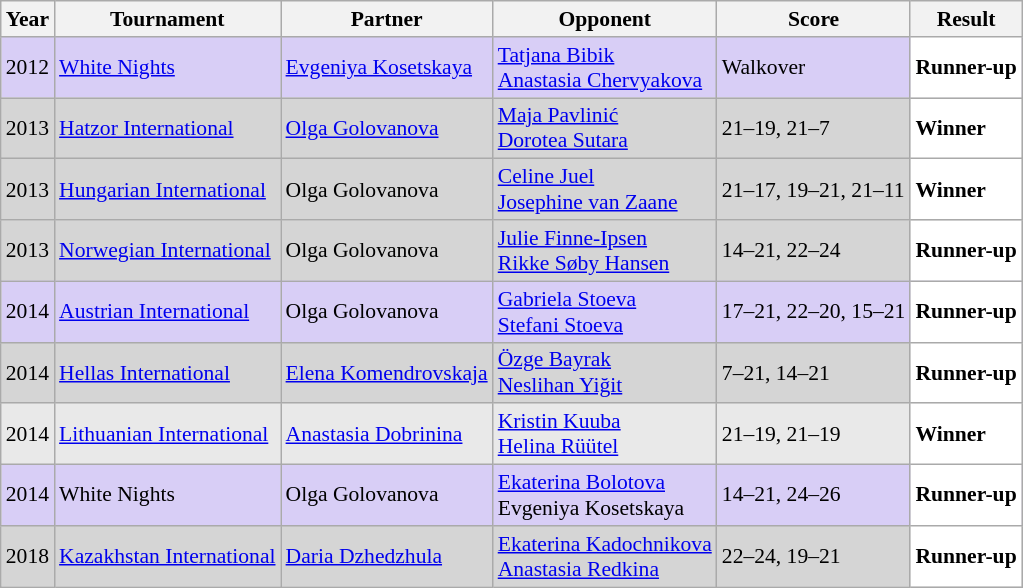<table class="sortable wikitable" style="font-size: 90%;">
<tr>
<th>Year</th>
<th>Tournament</th>
<th>Partner</th>
<th>Opponent</th>
<th>Score</th>
<th>Result</th>
</tr>
<tr style="background:#D8CEF6">
<td align="center">2012</td>
<td align="left"><a href='#'>White Nights</a></td>
<td align="left"> <a href='#'>Evgeniya Kosetskaya</a></td>
<td align="left"> <a href='#'>Tatjana Bibik</a> <br>  <a href='#'>Anastasia Chervyakova</a></td>
<td align="left">Walkover</td>
<td style="text-align:left; background:white"> <strong>Runner-up</strong></td>
</tr>
<tr style="background:#D5D5D5">
<td align="center">2013</td>
<td align="left"><a href='#'>Hatzor International</a></td>
<td align="left"> <a href='#'>Olga Golovanova</a></td>
<td align="left"> <a href='#'>Maja Pavlinić</a> <br>  <a href='#'>Dorotea Sutara</a></td>
<td align="left">21–19, 21–7</td>
<td style="text-align:left; background:white"> <strong>Winner</strong></td>
</tr>
<tr style="background:#D5D5D5">
<td align="center">2013</td>
<td align="left"><a href='#'>Hungarian International</a></td>
<td align="left"> Olga Golovanova</td>
<td align="left"> <a href='#'>Celine Juel</a> <br>  <a href='#'>Josephine van Zaane</a></td>
<td align="left">21–17, 19–21, 21–11</td>
<td style="text-align:left; background:white"> <strong>Winner</strong></td>
</tr>
<tr style="background:#D5D5D5">
<td align="center">2013</td>
<td align="left"><a href='#'>Norwegian International</a></td>
<td align="left"> Olga Golovanova</td>
<td align="left"> <a href='#'>Julie Finne-Ipsen</a> <br>  <a href='#'>Rikke Søby Hansen</a></td>
<td align="left">14–21, 22–24</td>
<td style="text-align:left; background:white"> <strong>Runner-up</strong></td>
</tr>
<tr style="background:#D8CEF6">
<td align="center">2014</td>
<td align="left"><a href='#'>Austrian International</a></td>
<td align="left"> Olga Golovanova</td>
<td align="left"> <a href='#'>Gabriela Stoeva</a> <br>  <a href='#'>Stefani Stoeva</a></td>
<td align="left">17–21, 22–20, 15–21</td>
<td style="text-align:left; background:white"> <strong>Runner-up</strong></td>
</tr>
<tr style="background:#D5D5D5">
<td align="center">2014</td>
<td align="left"><a href='#'>Hellas International</a></td>
<td align="left"> <a href='#'>Elena Komendrovskaja</a></td>
<td align="left"> <a href='#'>Özge Bayrak</a> <br>  <a href='#'>Neslihan Yiğit</a></td>
<td align="left">7–21, 14–21</td>
<td style="text-align:left; background:white"> <strong>Runner-up</strong></td>
</tr>
<tr style="background:#E9E9E9">
<td align="center">2014</td>
<td align="left"><a href='#'>Lithuanian International</a></td>
<td align="left"> <a href='#'>Anastasia Dobrinina</a></td>
<td align="left"> <a href='#'>Kristin Kuuba</a> <br>  <a href='#'>Helina Rüütel</a></td>
<td align="left">21–19, 21–19</td>
<td style="text-align:left; background:white"> <strong>Winner</strong></td>
</tr>
<tr style="background:#D8CEF6">
<td align="center">2014</td>
<td align="left">White Nights</td>
<td align="left"> Olga Golovanova</td>
<td align="left"> <a href='#'>Ekaterina Bolotova</a> <br>  Evgeniya Kosetskaya</td>
<td align="left">14–21, 24–26</td>
<td style="text-align:left; background:white"> <strong>Runner-up</strong></td>
</tr>
<tr style="background:#D5D5D5">
<td align="center">2018</td>
<td align="left"><a href='#'>Kazakhstan International</a></td>
<td align="left"> <a href='#'>Daria Dzhedzhula</a></td>
<td align="left"> <a href='#'>Ekaterina Kadochnikova</a> <br>  <a href='#'>Anastasia Redkina</a></td>
<td align="left">22–24, 19–21</td>
<td style="text-align:left; background:white"> <strong>Runner-up</strong></td>
</tr>
</table>
